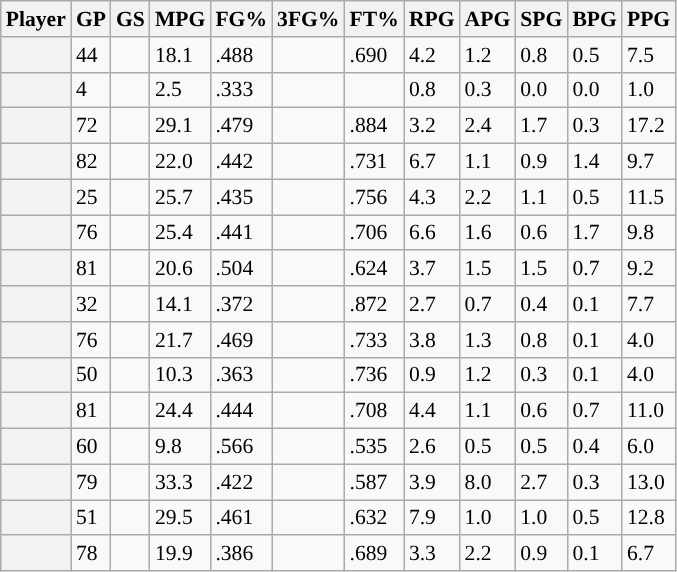<table class="wikitable sortable" style="font-size: 90%">
<tr>
<th scope="col">Player</th>
<th scope="col">GP</th>
<th scope="col">GS</th>
<th scope="col">MPG</th>
<th scope="col">FG%</th>
<th scope="col">3FG%</th>
<th scope="col">FT%</th>
<th scope="col">RPG</th>
<th scope="col">APG</th>
<th scope="col">SPG</th>
<th scope="col">BPG</th>
<th scope="col">PPG</th>
</tr>
<tr>
<th scope="row" style="text-align:left;"></th>
<td>44</td>
<td></td>
<td>18.1</td>
<td>.488</td>
<td></td>
<td>.690</td>
<td>4.2</td>
<td>1.2</td>
<td>0.8</td>
<td>0.5</td>
<td>7.5</td>
</tr>
<tr>
<th scope="row" style="text-align:left;"></th>
<td>4</td>
<td></td>
<td>2.5</td>
<td>.333</td>
<td></td>
<td></td>
<td>0.8</td>
<td>0.3</td>
<td>0.0</td>
<td>0.0</td>
<td>1.0</td>
</tr>
<tr>
<th scope="row" style="text-align:left;"></th>
<td>72</td>
<td></td>
<td>29.1</td>
<td>.479</td>
<td></td>
<td>.884</td>
<td>3.2</td>
<td>2.4</td>
<td>1.7</td>
<td>0.3</td>
<td>17.2</td>
</tr>
<tr>
<th scope="row" style="text-align:left;"></th>
<td>82</td>
<td></td>
<td>22.0</td>
<td>.442</td>
<td></td>
<td>.731</td>
<td>6.7</td>
<td>1.1</td>
<td>0.9</td>
<td>1.4</td>
<td>9.7</td>
</tr>
<tr>
<th scope="row" style="text-align:left;"></th>
<td>25</td>
<td></td>
<td>25.7</td>
<td>.435</td>
<td></td>
<td>.756</td>
<td>4.3</td>
<td>2.2</td>
<td>1.1</td>
<td>0.5</td>
<td>11.5</td>
</tr>
<tr>
<th scope="row" style="text-align:left;"></th>
<td>76</td>
<td></td>
<td>25.4</td>
<td>.441</td>
<td></td>
<td>.706</td>
<td>6.6</td>
<td>1.6</td>
<td>0.6</td>
<td>1.7</td>
<td>9.8</td>
</tr>
<tr>
<th scope="row" style="text-align:left;"></th>
<td>81</td>
<td></td>
<td>20.6</td>
<td>.504</td>
<td></td>
<td>.624</td>
<td>3.7</td>
<td>1.5</td>
<td>1.5</td>
<td>0.7</td>
<td>9.2</td>
</tr>
<tr>
<th scope="row" style="text-align:left;"></th>
<td>32</td>
<td></td>
<td>14.1</td>
<td>.372</td>
<td></td>
<td>.872</td>
<td>2.7</td>
<td>0.7</td>
<td>0.4</td>
<td>0.1</td>
<td>7.7</td>
</tr>
<tr>
<th scope="row" style="text-align:left;"></th>
<td>76</td>
<td></td>
<td>21.7</td>
<td>.469</td>
<td></td>
<td>.733</td>
<td>3.8</td>
<td>1.3</td>
<td>0.8</td>
<td>0.1</td>
<td>4.0</td>
</tr>
<tr>
<th scope="row" style="text-align:left;"></th>
<td>50</td>
<td></td>
<td>10.3</td>
<td>.363</td>
<td></td>
<td>.736</td>
<td>0.9</td>
<td>1.2</td>
<td>0.3</td>
<td>0.1</td>
<td>4.0</td>
</tr>
<tr>
<th scope="row" style="text-align:left;"></th>
<td>81</td>
<td></td>
<td>24.4</td>
<td>.444</td>
<td></td>
<td>.708</td>
<td>4.4</td>
<td>1.1</td>
<td>0.6</td>
<td>0.7</td>
<td>11.0</td>
</tr>
<tr>
<th scope="row" style="text-align:left;"></th>
<td>60</td>
<td></td>
<td>9.8</td>
<td>.566</td>
<td></td>
<td>.535</td>
<td>2.6</td>
<td>0.5</td>
<td>0.5</td>
<td>0.4</td>
<td>6.0</td>
</tr>
<tr>
<th scope="row" style="text-align:left;"></th>
<td>79</td>
<td></td>
<td>33.3</td>
<td>.422</td>
<td></td>
<td>.587</td>
<td>3.9</td>
<td>8.0</td>
<td>2.7</td>
<td>0.3</td>
<td>13.0</td>
</tr>
<tr>
<th scope="row" style="text-align:left;"></th>
<td>51</td>
<td></td>
<td>29.5</td>
<td>.461</td>
<td></td>
<td>.632</td>
<td>7.9</td>
<td>1.0</td>
<td>1.0</td>
<td>0.5</td>
<td>12.8</td>
</tr>
<tr>
<th scope="row" style="text-align:left;"></th>
<td>78</td>
<td></td>
<td>19.9</td>
<td>.386</td>
<td></td>
<td>.689</td>
<td>3.3</td>
<td>2.2</td>
<td>0.9</td>
<td>0.1</td>
<td>6.7</td>
</tr>
</table>
